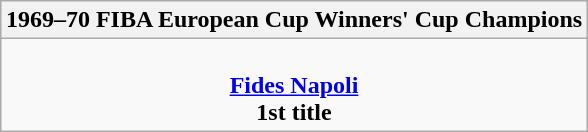<table class=wikitable style="text-align:center; margin:auto">
<tr>
<th>1969–70 FIBA European Cup Winners' Cup Champions</th>
</tr>
<tr>
<td><br> <strong><a href='#'>Fides Napoli</a></strong> <br> <strong>1st title</strong></td>
</tr>
</table>
